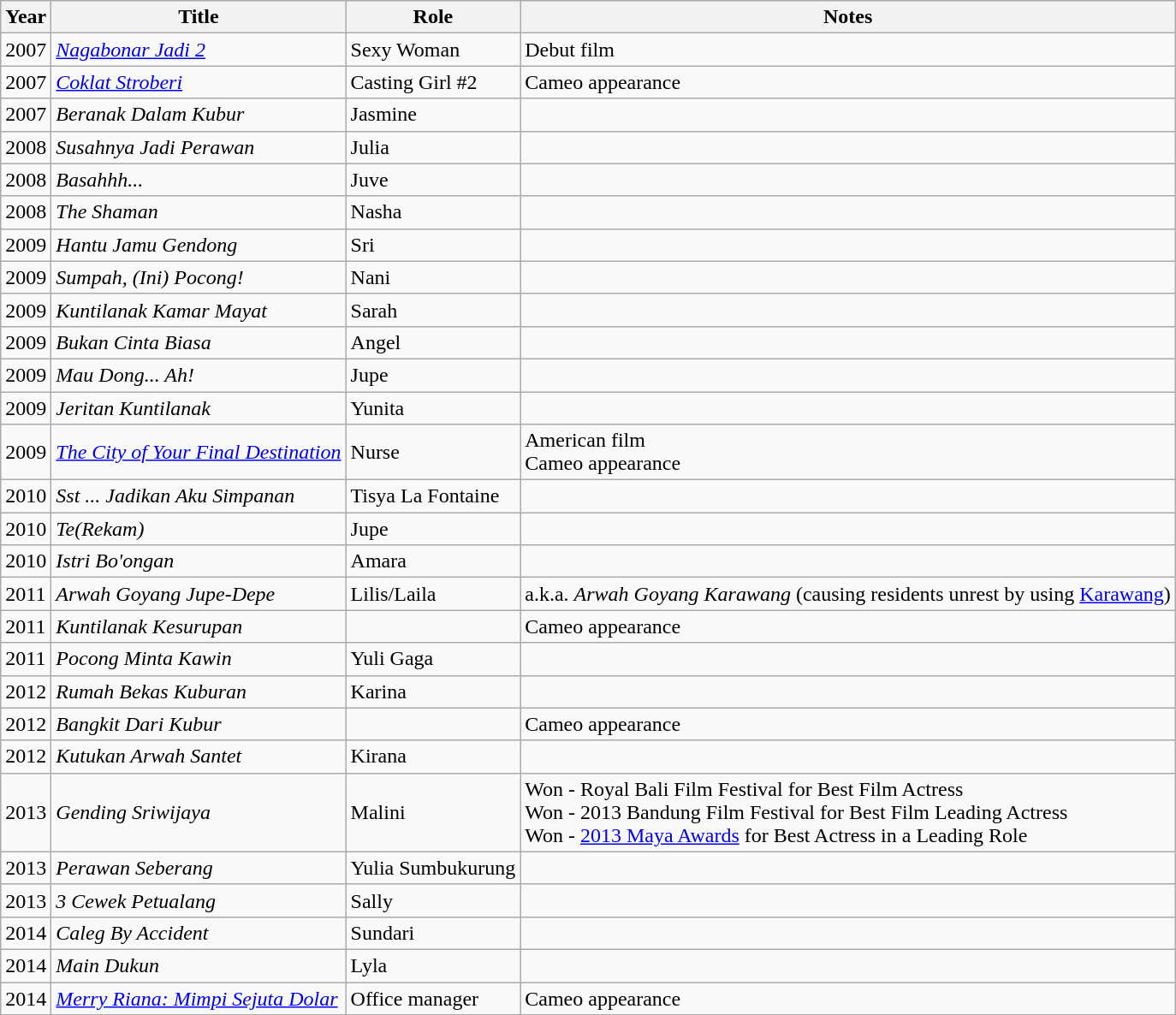<table class="wikitable sortable">
<tr>
<th>Year</th>
<th>Title</th>
<th>Role</th>
<th class="unsortable">Notes</th>
</tr>
<tr>
<td>2007</td>
<td><em><a href='#'>Nagabonar Jadi 2</a></em></td>
<td>Sexy Woman</td>
<td>Debut film</td>
</tr>
<tr>
<td>2007</td>
<td><em><a href='#'>Coklat Stroberi</a></em></td>
<td>Casting Girl #2</td>
<td>Cameo appearance</td>
</tr>
<tr>
<td>2007</td>
<td><em>Beranak Dalam Kubur</em></td>
<td>Jasmine</td>
<td></td>
</tr>
<tr>
<td>2008</td>
<td><em>Susahnya Jadi Perawan</em></td>
<td>Julia</td>
<td></td>
</tr>
<tr>
<td>2008</td>
<td><em>Basahhh...</em></td>
<td>Juve</td>
<td></td>
</tr>
<tr>
<td>2008</td>
<td><em>The Shaman</em></td>
<td>Nasha</td>
<td></td>
</tr>
<tr>
<td>2009</td>
<td><em>Hantu Jamu Gendong</em></td>
<td>Sri</td>
<td></td>
</tr>
<tr>
<td>2009</td>
<td><em>Sumpah, (Ini) Pocong!</em></td>
<td>Nani</td>
<td></td>
</tr>
<tr>
<td>2009</td>
<td><em>Kuntilanak Kamar Mayat</em></td>
<td>Sarah</td>
<td></td>
</tr>
<tr>
<td>2009</td>
<td><em>Bukan Cinta Biasa</em></td>
<td>Angel</td>
<td></td>
</tr>
<tr>
<td>2009</td>
<td><em>Mau Dong... Ah!</em></td>
<td>Jupe</td>
<td></td>
</tr>
<tr>
<td>2009</td>
<td><em>Jeritan Kuntilanak</em></td>
<td>Yunita</td>
<td></td>
</tr>
<tr>
<td>2009</td>
<td><em><a href='#'>The City of Your Final Destination</a></em></td>
<td>Nurse</td>
<td>American film<br>Cameo appearance</td>
</tr>
<tr>
<td>2010</td>
<td><em>Sst ... Jadikan Aku Simpanan</em></td>
<td>Tisya La Fontaine</td>
<td></td>
</tr>
<tr>
<td>2010</td>
<td><em>Te(Rekam)</em></td>
<td>Jupe</td>
<td></td>
</tr>
<tr>
<td>2010</td>
<td><em>Istri Bo'ongan</em></td>
<td>Amara</td>
<td></td>
</tr>
<tr>
<td>2011</td>
<td><em>Arwah Goyang Jupe-Depe</em></td>
<td>Lilis/Laila</td>
<td>a.k.a. <em>Arwah Goyang Karawang</em> (causing residents unrest by using <a href='#'>Karawang</a>)</td>
</tr>
<tr>
<td>2011</td>
<td><em>Kuntilanak Kesurupan</em></td>
<td></td>
<td>Cameo appearance</td>
</tr>
<tr>
<td>2011</td>
<td><em>Pocong Minta Kawin</em></td>
<td>Yuli Gaga</td>
<td></td>
</tr>
<tr>
<td>2012</td>
<td><em>Rumah Bekas Kuburan</em></td>
<td>Karina</td>
<td></td>
</tr>
<tr>
<td>2012</td>
<td><em>Bangkit Dari Kubur</em></td>
<td></td>
<td>Cameo appearance</td>
</tr>
<tr>
<td>2012</td>
<td><em>Kutukan Arwah Santet</em></td>
<td>Kirana</td>
<td></td>
</tr>
<tr>
<td>2013</td>
<td><em>Gending Sriwijaya</em></td>
<td>Malini</td>
<td>Won - Royal Bali Film Festival for Best Film Actress<br>Won - 2013 Bandung Film Festival for Best Film Leading Actress<br>Won - <a href='#'>2013 Maya Awards</a> for Best Actress in a Leading Role</td>
</tr>
<tr>
<td>2013</td>
<td><em>Perawan Seberang</em></td>
<td>Yulia Sumbukurung</td>
<td></td>
</tr>
<tr>
<td>2013</td>
<td><em>3 Cewek Petualang</em></td>
<td>Sally</td>
<td></td>
</tr>
<tr>
<td>2014</td>
<td><em>Caleg By Accident</em></td>
<td>Sundari</td>
<td></td>
</tr>
<tr>
<td>2014</td>
<td><em>Main Dukun</em></td>
<td>Lyla</td>
<td></td>
</tr>
<tr>
<td>2014</td>
<td><em><a href='#'>Merry Riana: Mimpi Sejuta Dolar</a></em></td>
<td>Office manager</td>
<td>Cameo appearance</td>
</tr>
<tr>
</tr>
</table>
